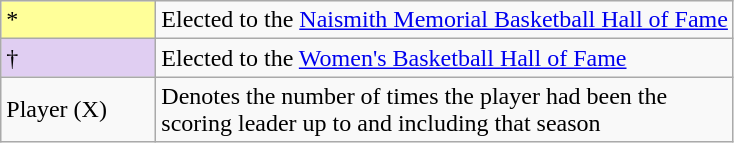<table class="wikitable">
<tr>
<td style="background-color:#FFFF99; width:6em">*</td>
<td>Elected to the <a href='#'>Naismith Memorial Basketball Hall of Fame</a></td>
</tr>
<tr>
<td style="background-color:#E0CEF2; width:6em">†</td>
<td>Elected to the <a href='#'>Women's Basketball Hall of Fame</a></td>
</tr>
<tr>
<td>Player (X)</td>
<td>Denotes the number of times the player had been the<br>scoring leader up to and including that season</td>
</tr>
</table>
